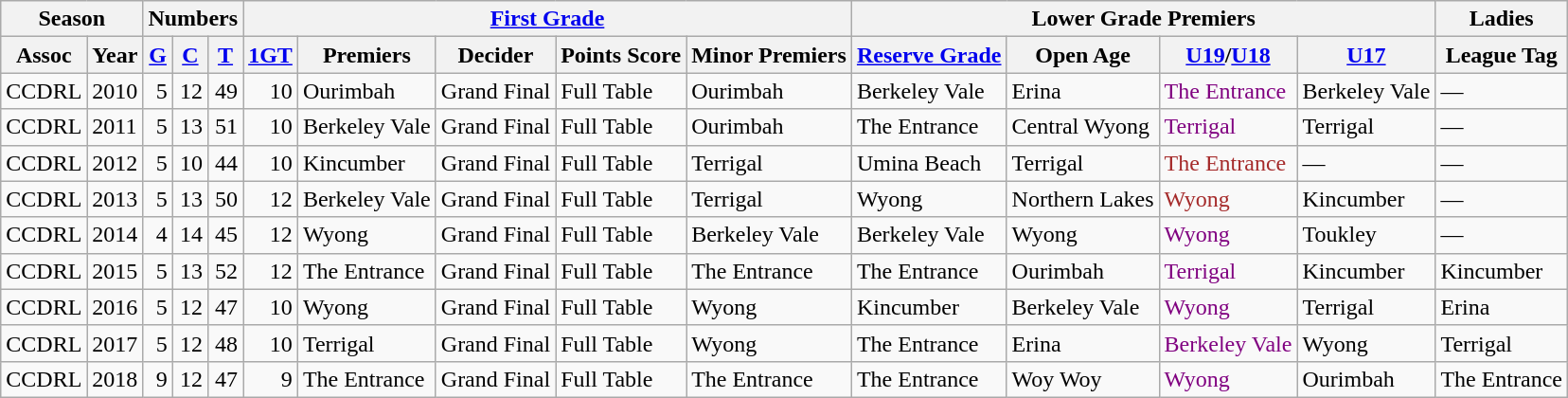<table class="wikitable sortable collapsible">
<tr>
<th colspan="2" style="text-align:center;">Season</th>
<th colspan="3" style="text-align:center;">Numbers</th>
<th colspan="5" style="text-align:center;"><a href='#'>First Grade</a></th>
<th colspan="4">Lower Grade Premiers</th>
<th>Ladies</th>
</tr>
<tr>
<th>Assoc</th>
<th>Year</th>
<th><a href='#'>G</a></th>
<th><a href='#'>C</a></th>
<th><a href='#'>T</a></th>
<th><a href='#'>1GT</a></th>
<th>Premiers</th>
<th>Decider</th>
<th>Points Score</th>
<th>Minor Premiers</th>
<th><a href='#'>Reserve Grade</a></th>
<th>Open Age</th>
<th><a href='#'>U19</a>/<a href='#'>U18</a></th>
<th><a href='#'>U17</a></th>
<th>League Tag</th>
</tr>
<tr>
<td>CCDRL</td>
<td>2010</td>
<td style="text-align:right;">5</td>
<td style="text-align:right;">12</td>
<td style="text-align:right;">49</td>
<td style="text-align:right;">10</td>
<td> Ourimbah</td>
<td>Grand Final</td>
<td>Full Table</td>
<td>Ourimbah</td>
<td>Berkeley Vale</td>
<td>Erina</td>
<td style="color:purple;">The Entrance</td>
<td>Berkeley Vale</td>
<td>—</td>
</tr>
<tr>
<td>CCDRL</td>
<td>2011</td>
<td style="text-align:right;">5</td>
<td style="text-align:right;">13</td>
<td style="text-align:right;">51</td>
<td style="text-align:right;">10</td>
<td> Berkeley Vale</td>
<td>Grand Final</td>
<td>Full Table</td>
<td>Ourimbah</td>
<td>The Entrance</td>
<td>Central Wyong</td>
<td style="color:purple;">Terrigal</td>
<td>Terrigal</td>
<td>—</td>
</tr>
<tr>
<td>CCDRL</td>
<td>2012</td>
<td style="text-align:right;">5</td>
<td style="text-align:right;">10</td>
<td style="text-align:right;">44</td>
<td style="text-align:right;">10</td>
<td> Kincumber</td>
<td>Grand Final</td>
<td>Full Table</td>
<td>Terrigal</td>
<td>Umina Beach</td>
<td>Terrigal</td>
<td style="color:brown;">The Entrance</td>
<td>—</td>
<td>—</td>
</tr>
<tr>
<td>CCDRL</td>
<td>2013</td>
<td style="text-align:right;">5</td>
<td style="text-align:right;">13</td>
<td style="text-align:right;">50</td>
<td style="text-align:right;">12</td>
<td> Berkeley Vale</td>
<td>Grand Final</td>
<td>Full Table</td>
<td>Terrigal</td>
<td>Wyong</td>
<td>Northern Lakes</td>
<td style="color:brown;">Wyong</td>
<td>Kincumber</td>
<td>—</td>
</tr>
<tr>
<td>CCDRL</td>
<td>2014</td>
<td style="text-align:right;">4</td>
<td style="text-align:right;">14</td>
<td style="text-align:right;">45</td>
<td style="text-align:right;">12</td>
<td> Wyong</td>
<td>Grand Final</td>
<td>Full Table</td>
<td>Berkeley Vale</td>
<td>Berkeley Vale</td>
<td>Wyong</td>
<td style="color:purple;">Wyong</td>
<td>Toukley</td>
<td>—</td>
</tr>
<tr>
<td>CCDRL</td>
<td>2015</td>
<td style="text-align:right;">5</td>
<td style="text-align:right;">13</td>
<td style="text-align:right;">52</td>
<td style="text-align:right;">12</td>
<td> The Entrance</td>
<td>Grand Final</td>
<td>Full Table</td>
<td>The Entrance</td>
<td>The Entrance</td>
<td>Ourimbah</td>
<td style="color:purple;">Terrigal</td>
<td>Kincumber</td>
<td>Kincumber</td>
</tr>
<tr>
<td>CCDRL</td>
<td>2016</td>
<td style="text-align:right;">5</td>
<td style="text-align:right;">12</td>
<td style="text-align:right;">47</td>
<td style="text-align:right;">10</td>
<td> Wyong</td>
<td>Grand Final</td>
<td>Full Table</td>
<td>Wyong</td>
<td>Kincumber</td>
<td>Berkeley Vale</td>
<td style="color:purple;">Wyong</td>
<td>Terrigal</td>
<td>Erina</td>
</tr>
<tr>
<td>CCDRL</td>
<td>2017</td>
<td style="text-align:right;">5</td>
<td style="text-align:right;">12</td>
<td style="text-align:right;">48</td>
<td style="text-align:right;">10</td>
<td> Terrigal</td>
<td>Grand Final</td>
<td>Full Table</td>
<td>Wyong</td>
<td>The Entrance</td>
<td>Erina</td>
<td style="color:purple;">Berkeley Vale</td>
<td>Wyong</td>
<td>Terrigal</td>
</tr>
<tr>
<td>CCDRL</td>
<td>2018</td>
<td style="text-align:right;">9</td>
<td style="text-align:right;">12</td>
<td style="text-align:right;">47</td>
<td style="text-align:right;">9</td>
<td> The Entrance</td>
<td>Grand Final</td>
<td>Full Table</td>
<td>The Entrance</td>
<td>The Entrance</td>
<td>Woy Woy</td>
<td style="color:purple;">Wyong</td>
<td>Ourimbah</td>
<td>The Entrance</td>
</tr>
</table>
